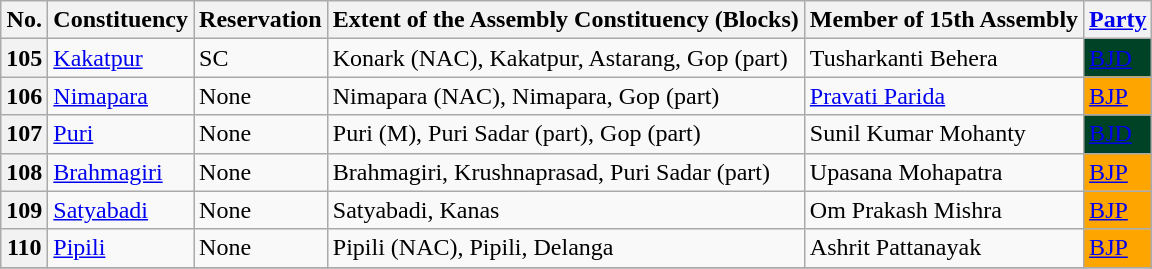<table class="wikitable sortable">
<tr>
<th>No.</th>
<th>Constituency</th>
<th>Reservation</th>
<th>Extent of the Assembly Constituency (Blocks)</th>
<th>Member of 15th Assembly</th>
<th><a href='#'>Party</a></th>
</tr>
<tr>
<th>105</th>
<td><a href='#'>Kakatpur</a></td>
<td>SC</td>
<td>Konark (NAC),  Kakatpur, Astarang, Gop (part)</td>
<td>Tusharkanti Behera</td>
<td bgcolor="#004225"><a href='#'><span>BJD</span></a></td>
</tr>
<tr>
<th>106</th>
<td><a href='#'>Nimapara</a></td>
<td>None</td>
<td>Nimapara (NAC), Nimapara, Gop (part)</td>
<td><a href='#'>Pravati Parida</a></td>
<td bgcolor="orange"><span><a href='#'>BJP</a></span></td>
</tr>
<tr>
<th>107</th>
<td><a href='#'>Puri</a></td>
<td>None</td>
<td>Puri (M), Puri Sadar (part), Gop (part)</td>
<td>Sunil Kumar Mohanty</td>
<td bgcolor="#004225"><a href='#'><span>BJD</span></a></td>
</tr>
<tr>
<th>108</th>
<td><a href='#'>Brahmagiri</a></td>
<td>None</td>
<td>Brahmagiri, Krushnaprasad, Puri Sadar (part)</td>
<td>Upasana Mohapatra</td>
<td bgcolor="orange"><span><a href='#'>BJP</a></span></td>
</tr>
<tr>
<th>109</th>
<td><a href='#'>Satyabadi</a></td>
<td>None</td>
<td>Satyabadi, Kanas</td>
<td>Om Prakash Mishra</td>
<td bgcolor="orange"><span><a href='#'>BJP</a></span></td>
</tr>
<tr>
<th>110</th>
<td><a href='#'>Pipili</a></td>
<td>None</td>
<td>Pipili (NAC), Pipili, Delanga</td>
<td>Ashrit Pattanayak</td>
<td bgcolor="orange"><span><a href='#'>BJP</a></span></td>
</tr>
<tr>
</tr>
</table>
